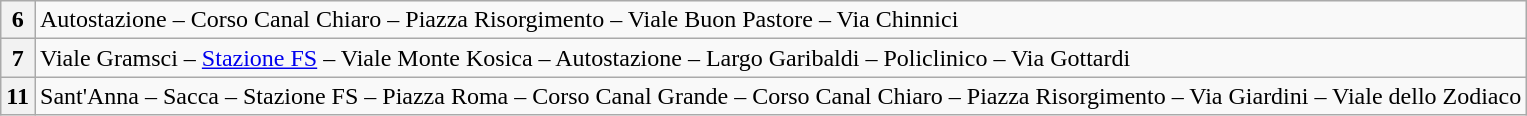<table class="wikitable">
<tr>
<th>6</th>
<td>Autostazione – Corso Canal Chiaro – Piazza Risorgimento – Viale Buon Pastore – Via Chinnici</td>
</tr>
<tr>
<th>7</th>
<td>Viale Gramsci – <a href='#'>Stazione FS</a> – Viale Monte Kosica – Autostazione – Largo Garibaldi – Policlinico – Via Gottardi</td>
</tr>
<tr>
<th>11</th>
<td>Sant'Anna – Sacca – Stazione FS – Piazza Roma – Corso Canal Grande – Corso Canal Chiaro – Piazza Risorgimento – Via Giardini – Viale dello Zodiaco</td>
</tr>
</table>
